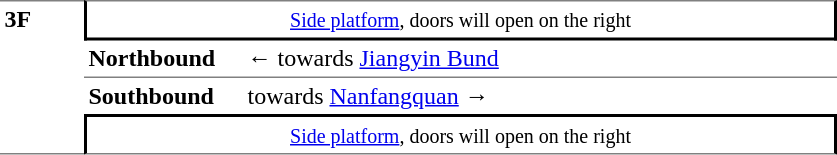<table table border=0 cellspacing=0 cellpadding=3>
<tr>
<td style="border-top:solid 1px gray;border-bottom:solid 1px gray;" width=50 rowspan=4 valign=top><strong>3F</strong></td>
<td style="border-right:solid 2px black;border-left:solid 2px black;border-bottom:solid 2px black;border-top:solid 1px gray;text-align:center;" colspan=2><small><a href='#'>Side platform</a>, doors will open on the right</small></td>
</tr>
<tr>
<td style="border-bottom:solid 1px gray;" width=100><strong>Northbound</strong></td>
<td style="border-bottom:solid 1px gray;" width=390>←  towards <a href='#'>Jiangyin Bund</a></td>
</tr>
<tr>
<td><strong>Southbound</strong></td>
<td> towards <a href='#'>Nanfangquan</a> →</td>
</tr>
<tr>
<td style="border-top:solid 2px black;border-right:solid 2px black;border-left:solid 2px black;border-bottom:solid 1px gray;text-align:center;" colspan=2><small><a href='#'>Side platform</a>, doors will open on the right</small></td>
</tr>
</table>
